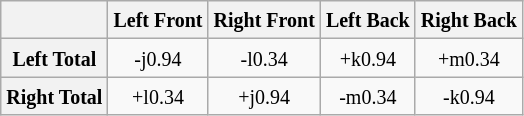<table class="wikitable" style="text-align:center">
<tr>
<th></th>
<th><small>Left Front</small></th>
<th><small>Right Front</small></th>
<th><small>Left Back</small></th>
<th><small>Right Back</small></th>
</tr>
<tr>
<th><small>Left Total</small></th>
<td><small>-j0.94</small></td>
<td><small>-l0.34</small></td>
<td><small>+k0.94</small></td>
<td><small>+m0.34</small></td>
</tr>
<tr>
<th><small>Right  Total</small></th>
<td><small>+l0.34</small></td>
<td><small>+j0.94</small></td>
<td><small>-m0.34</small></td>
<td><small>-k0.94</small></td>
</tr>
</table>
